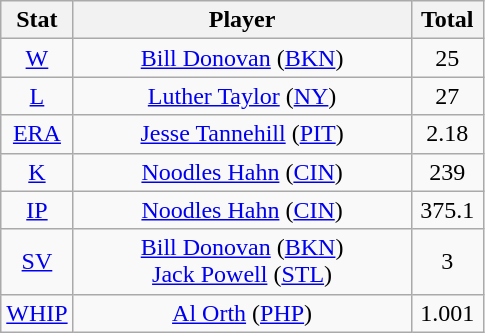<table class="wikitable" style="text-align:center;">
<tr>
<th style="width:15%;">Stat</th>
<th>Player</th>
<th style="width:15%;">Total</th>
</tr>
<tr>
<td><a href='#'>W</a></td>
<td><a href='#'>Bill Donovan</a> (<a href='#'>BKN</a>)</td>
<td>25</td>
</tr>
<tr>
<td><a href='#'>L</a></td>
<td><a href='#'>Luther Taylor</a> (<a href='#'>NY</a>)</td>
<td>27</td>
</tr>
<tr>
<td><a href='#'>ERA</a></td>
<td><a href='#'>Jesse Tannehill</a> (<a href='#'>PIT</a>)</td>
<td>2.18</td>
</tr>
<tr>
<td><a href='#'>K</a></td>
<td><a href='#'>Noodles Hahn</a> (<a href='#'>CIN</a>)</td>
<td>239</td>
</tr>
<tr>
<td><a href='#'>IP</a></td>
<td><a href='#'>Noodles Hahn</a> (<a href='#'>CIN</a>)</td>
<td>375.1</td>
</tr>
<tr>
<td><a href='#'>SV</a></td>
<td><a href='#'>Bill Donovan</a> (<a href='#'>BKN</a>)<br><a href='#'>Jack Powell</a> (<a href='#'>STL</a>)</td>
<td>3</td>
</tr>
<tr>
<td><a href='#'>WHIP</a></td>
<td><a href='#'>Al Orth</a> (<a href='#'>PHP</a>)</td>
<td>1.001</td>
</tr>
</table>
